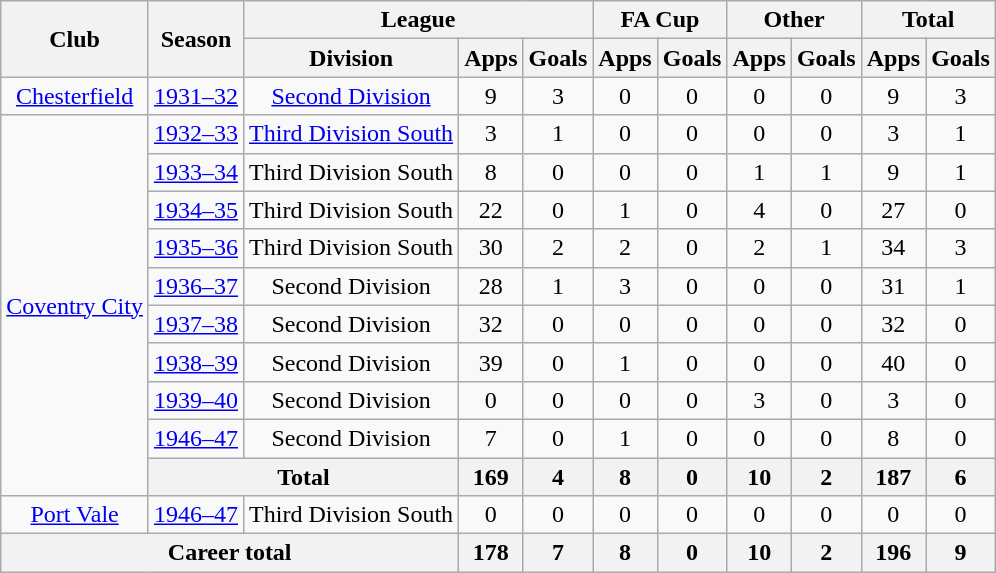<table class="wikitable" style="text-align:center">
<tr>
<th rowspan="2">Club</th>
<th rowspan="2">Season</th>
<th colspan="3">League</th>
<th colspan="2">FA Cup</th>
<th colspan="2">Other</th>
<th colspan="2">Total</th>
</tr>
<tr>
<th>Division</th>
<th>Apps</th>
<th>Goals</th>
<th>Apps</th>
<th>Goals</th>
<th>Apps</th>
<th>Goals</th>
<th>Apps</th>
<th>Goals</th>
</tr>
<tr>
<td><a href='#'>Chesterfield</a></td>
<td><a href='#'>1931–32</a></td>
<td><a href='#'>Second Division</a></td>
<td>9</td>
<td>3</td>
<td>0</td>
<td>0</td>
<td>0</td>
<td>0</td>
<td>9</td>
<td>3</td>
</tr>
<tr>
<td rowspan="10"><a href='#'>Coventry City</a></td>
<td><a href='#'>1932–33</a></td>
<td><a href='#'>Third Division South</a></td>
<td>3</td>
<td>1</td>
<td>0</td>
<td>0</td>
<td>0</td>
<td>0</td>
<td>3</td>
<td>1</td>
</tr>
<tr>
<td><a href='#'>1933–34</a></td>
<td>Third Division South</td>
<td>8</td>
<td>0</td>
<td>0</td>
<td>0</td>
<td>1</td>
<td>1</td>
<td>9</td>
<td>1</td>
</tr>
<tr>
<td><a href='#'>1934–35</a></td>
<td>Third Division South</td>
<td>22</td>
<td>0</td>
<td>1</td>
<td>0</td>
<td>4</td>
<td>0</td>
<td>27</td>
<td>0</td>
</tr>
<tr>
<td><a href='#'>1935–36</a></td>
<td>Third Division South</td>
<td>30</td>
<td>2</td>
<td>2</td>
<td>0</td>
<td>2</td>
<td>1</td>
<td>34</td>
<td>3</td>
</tr>
<tr>
<td><a href='#'>1936–37</a></td>
<td>Second Division</td>
<td>28</td>
<td>1</td>
<td>3</td>
<td>0</td>
<td>0</td>
<td>0</td>
<td>31</td>
<td>1</td>
</tr>
<tr>
<td><a href='#'>1937–38</a></td>
<td>Second Division</td>
<td>32</td>
<td>0</td>
<td>0</td>
<td>0</td>
<td>0</td>
<td>0</td>
<td>32</td>
<td>0</td>
</tr>
<tr>
<td><a href='#'>1938–39</a></td>
<td>Second Division</td>
<td>39</td>
<td>0</td>
<td>1</td>
<td>0</td>
<td>0</td>
<td>0</td>
<td>40</td>
<td>0</td>
</tr>
<tr>
<td><a href='#'>1939–40</a></td>
<td>Second Division</td>
<td>0</td>
<td>0</td>
<td>0</td>
<td>0</td>
<td>3</td>
<td>0</td>
<td>3</td>
<td>0</td>
</tr>
<tr>
<td><a href='#'>1946–47</a></td>
<td>Second Division</td>
<td>7</td>
<td>0</td>
<td>1</td>
<td>0</td>
<td>0</td>
<td>0</td>
<td>8</td>
<td>0</td>
</tr>
<tr>
<th colspan="2">Total</th>
<th>169</th>
<th>4</th>
<th>8</th>
<th>0</th>
<th>10</th>
<th>2</th>
<th>187</th>
<th>6</th>
</tr>
<tr>
<td><a href='#'>Port Vale</a></td>
<td><a href='#'>1946–47</a></td>
<td>Third Division South</td>
<td>0</td>
<td>0</td>
<td>0</td>
<td>0</td>
<td>0</td>
<td>0</td>
<td>0</td>
<td>0</td>
</tr>
<tr>
<th colspan="3">Career total</th>
<th>178</th>
<th>7</th>
<th>8</th>
<th>0</th>
<th>10</th>
<th>2</th>
<th>196</th>
<th>9</th>
</tr>
</table>
